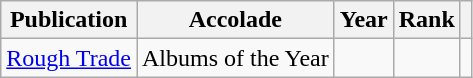<table class="sortable wikitable">
<tr>
<th>Publication</th>
<th>Accolade</th>
<th>Year</th>
<th>Rank</th>
<th class="unsortable"></th>
</tr>
<tr>
<td><a href='#'>Rough Trade</a></td>
<td>Albums of the Year</td>
<td></td>
<td></td>
<td></td>
</tr>
</table>
